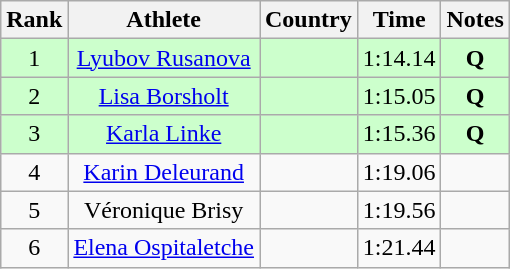<table class="wikitable sortable" style="text-align:center">
<tr>
<th>Rank</th>
<th>Athlete</th>
<th>Country</th>
<th>Time</th>
<th>Notes</th>
</tr>
<tr bgcolor=ccffcc>
<td>1</td>
<td><a href='#'>Lyubov Rusanova</a></td>
<td align=left></td>
<td>1:14.14</td>
<td><strong>Q </strong></td>
</tr>
<tr bgcolor=ccffcc>
<td>2</td>
<td><a href='#'>Lisa Borsholt</a></td>
<td align=left></td>
<td>1:15.05</td>
<td><strong>Q </strong></td>
</tr>
<tr bgcolor=ccffcc>
<td>3</td>
<td><a href='#'>Karla Linke</a></td>
<td align=left></td>
<td>1:15.36</td>
<td><strong>Q </strong></td>
</tr>
<tr>
<td>4</td>
<td><a href='#'>Karin Deleurand</a></td>
<td align=left></td>
<td>1:19.06</td>
<td><strong> </strong></td>
</tr>
<tr>
<td>5</td>
<td>Véronique Brisy</td>
<td align=left></td>
<td>1:19.56</td>
<td><strong> </strong></td>
</tr>
<tr>
<td>6</td>
<td><a href='#'>Elena Ospitaletche</a></td>
<td align=left></td>
<td>1:21.44</td>
<td><strong> </strong></td>
</tr>
</table>
